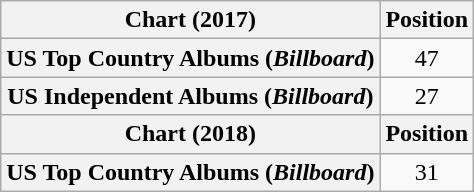<table class="wikitable plainrowheaders" style="text-align:center">
<tr>
<th scope="col">Chart (2017)</th>
<th scope="col">Position</th>
</tr>
<tr>
<th scope="row">US Top Country Albums (<em>Billboard</em>)</th>
<td>47</td>
</tr>
<tr>
<th scope="row">US Independent Albums (<em>Billboard</em>)</th>
<td>27</td>
</tr>
<tr>
<th scope="col">Chart (2018)</th>
<th scope="col">Position</th>
</tr>
<tr>
<th scope="row">US Top Country Albums (<em>Billboard</em>)</th>
<td>31</td>
</tr>
</table>
